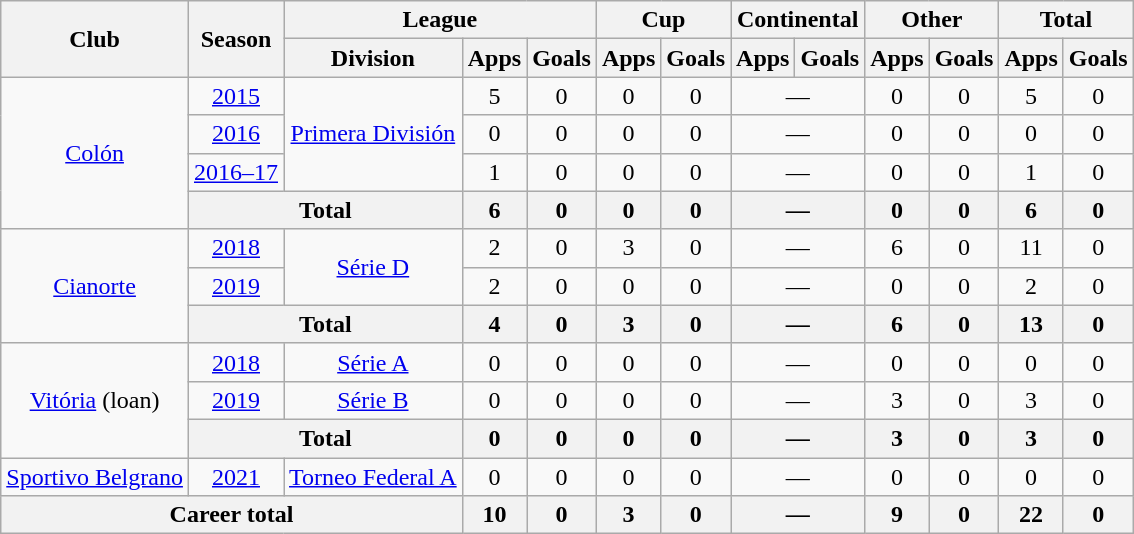<table class="wikitable" style="text-align:center">
<tr>
<th rowspan="2">Club</th>
<th rowspan="2">Season</th>
<th colspan="3">League</th>
<th colspan="2">Cup</th>
<th colspan="2">Continental</th>
<th colspan="2">Other</th>
<th colspan="2">Total</th>
</tr>
<tr>
<th>Division</th>
<th>Apps</th>
<th>Goals</th>
<th>Apps</th>
<th>Goals</th>
<th>Apps</th>
<th>Goals</th>
<th>Apps</th>
<th>Goals</th>
<th>Apps</th>
<th>Goals</th>
</tr>
<tr>
<td rowspan="4"><a href='#'>Colón</a></td>
<td><a href='#'>2015</a></td>
<td rowspan="3"><a href='#'>Primera División</a></td>
<td>5</td>
<td>0</td>
<td>0</td>
<td>0</td>
<td colspan="2">—</td>
<td>0</td>
<td>0</td>
<td>5</td>
<td>0</td>
</tr>
<tr>
<td><a href='#'>2016</a></td>
<td>0</td>
<td>0</td>
<td>0</td>
<td>0</td>
<td colspan="2">—</td>
<td>0</td>
<td>0</td>
<td>0</td>
<td>0</td>
</tr>
<tr>
<td><a href='#'>2016–17</a></td>
<td>1</td>
<td>0</td>
<td>0</td>
<td>0</td>
<td colspan="2">—</td>
<td>0</td>
<td>0</td>
<td>1</td>
<td>0</td>
</tr>
<tr>
<th colspan="2">Total</th>
<th>6</th>
<th>0</th>
<th>0</th>
<th>0</th>
<th colspan="2">—</th>
<th>0</th>
<th>0</th>
<th>6</th>
<th>0</th>
</tr>
<tr>
<td rowspan="3"><a href='#'>Cianorte</a></td>
<td><a href='#'>2018</a></td>
<td rowspan="2"><a href='#'>Série D</a></td>
<td>2</td>
<td>0</td>
<td>3</td>
<td>0</td>
<td colspan="2">—</td>
<td>6</td>
<td>0</td>
<td>11</td>
<td>0</td>
</tr>
<tr>
<td><a href='#'>2019</a></td>
<td>2</td>
<td>0</td>
<td>0</td>
<td>0</td>
<td colspan="2">—</td>
<td>0</td>
<td>0</td>
<td>2</td>
<td>0</td>
</tr>
<tr>
<th colspan="2">Total</th>
<th>4</th>
<th>0</th>
<th>3</th>
<th>0</th>
<th colspan="2">—</th>
<th>6</th>
<th>0</th>
<th>13</th>
<th>0</th>
</tr>
<tr>
<td rowspan="3"><a href='#'>Vitória</a> (loan)</td>
<td><a href='#'>2018</a></td>
<td rowspan="1"><a href='#'>Série A</a></td>
<td>0</td>
<td>0</td>
<td>0</td>
<td>0</td>
<td colspan="2">—</td>
<td>0</td>
<td>0</td>
<td>0</td>
<td>0</td>
</tr>
<tr>
<td><a href='#'>2019</a></td>
<td rowspan="1"><a href='#'>Série B</a></td>
<td>0</td>
<td>0</td>
<td>0</td>
<td>0</td>
<td colspan="2">—</td>
<td>3</td>
<td>0</td>
<td>3</td>
<td>0</td>
</tr>
<tr>
<th colspan="2">Total</th>
<th>0</th>
<th>0</th>
<th>0</th>
<th>0</th>
<th colspan="2">—</th>
<th>3</th>
<th>0</th>
<th>3</th>
<th>0</th>
</tr>
<tr>
<td rowspan="1"><a href='#'>Sportivo Belgrano</a></td>
<td><a href='#'>2021</a></td>
<td rowspan="1"><a href='#'>Torneo Federal A</a></td>
<td>0</td>
<td>0</td>
<td>0</td>
<td>0</td>
<td colspan="2">—</td>
<td>0</td>
<td>0</td>
<td>0</td>
<td>0</td>
</tr>
<tr>
<th colspan="3">Career total</th>
<th>10</th>
<th>0</th>
<th>3</th>
<th>0</th>
<th colspan="2">—</th>
<th>9</th>
<th>0</th>
<th>22</th>
<th>0</th>
</tr>
</table>
